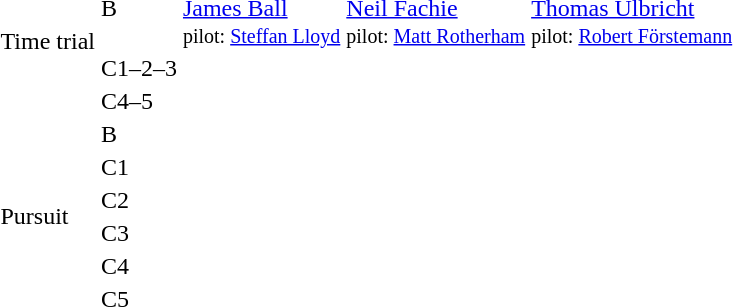<table>
<tr>
<td rowspan=3>Time trial<br></td>
<td>B<br></td>
<td><br><a href='#'>James Ball</a><br><small>pilot: <a href='#'>Steffan Lloyd</a></small></td>
<td><br><a href='#'>Neil Fachie</a><br><small>pilot: <a href='#'>Matt Rotherham</a></small></td>
<td><br><a href='#'>Thomas Ulbricht</a><br><small>pilot: <a href='#'>Robert Förstemann</a></small></td>
</tr>
<tr>
<td>C1–2–3<br></td>
<td></td>
<td></td>
<td></td>
</tr>
<tr>
<td>C4–5<br></td>
<td></td>
<td></td>
<td></td>
</tr>
<tr>
<td rowspan=6>Pursuit<br></td>
<td>B<br></td>
<td></td>
<td></td>
<td></td>
</tr>
<tr>
<td>C1<br></td>
<td></td>
<td></td>
<td></td>
</tr>
<tr>
<td>C2<br></td>
<td></td>
<td></td>
<td></td>
</tr>
<tr>
<td>C3<br></td>
<td></td>
<td></td>
<td></td>
</tr>
<tr>
<td>C4<br></td>
<td></td>
<td></td>
<td></td>
</tr>
<tr>
<td>C5<br></td>
<td></td>
<td></td>
<td></td>
</tr>
</table>
